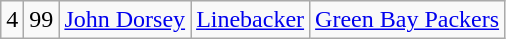<table class="wikitable" style="text-align:center">
<tr>
<td>4</td>
<td>99</td>
<td><a href='#'>John Dorsey</a></td>
<td><a href='#'>Linebacker</a></td>
<td><a href='#'>Green Bay Packers</a></td>
</tr>
</table>
